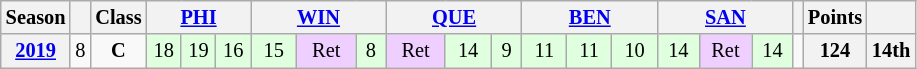<table class="wikitable" style="font-size: 85%; text-align: center">
<tr>
<th>Season</th>
<th valign="middle"></th>
<th valign="middle">Class</th>
<th width="63" colspan="3"><a href='#'>PHI</a><br></th>
<th width="84" colspan="3"><a href='#'>WIN</a><br></th>
<th width="84" colspan="3"><a href='#'>QUE</a><br></th>
<th width="84" colspan="3"><a href='#'>BEN</a><br></th>
<th width="84" colspan="3"><a href='#'>SAN</a><br></th>
<th valign="middle"></th>
<th valign="middle">Points</th>
<th valign="middle"></th>
</tr>
<tr>
<th><a href='#'>2019</a></th>
<td>8</td>
<td><strong><span>C</span></strong></td>
<td style="background:#dfffdf;">18</td>
<td style="background:#dfffdf;">19</td>
<td style="background:#dfffdf;">16</td>
<td style="background:#dfffdf;">15</td>
<td style="background:#efcfff;">Ret</td>
<td style="background:#dfffdf;">8</td>
<td style="background:#efcfff;">Ret</td>
<td style="background:#dfffdf;">14</td>
<td style="background:#dfffdf;">9</td>
<td style="background:#dfffdf;">11</td>
<td style="background:#dfffdf;">11</td>
<td style="background:#dfffdf;">10</td>
<td style="background:#dfffdf;">14</td>
<td style="background:#efcfff;">Ret</td>
<td style="background:#dfffdf;">14</td>
<td></td>
<th>124</th>
<th>14th</th>
</tr>
</table>
